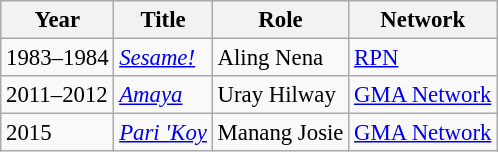<table class="wikitable" style="font-size: 95%;">
<tr>
<th>Year</th>
<th>Title</th>
<th>Role</th>
<th>Network</th>
</tr>
<tr>
<td>1983–1984</td>
<td><em><a href='#'>Sesame!</a></em></td>
<td>Aling Nena</td>
<td><a href='#'>RPN</a></td>
</tr>
<tr>
<td>2011–2012</td>
<td><em><a href='#'>Amaya</a></em></td>
<td>Uray Hilway</td>
<td><a href='#'>GMA Network</a></td>
</tr>
<tr>
<td>2015</td>
<td><em><a href='#'>Pari 'Koy</a></em></td>
<td>Manang Josie</td>
<td><a href='#'>GMA Network</a></td>
</tr>
</table>
